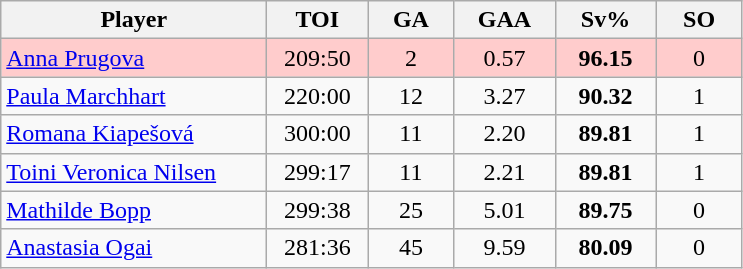<table class="wikitable sortable" style="text-align:center;">
<tr>
<th style="width:170px;">Player</th>
<th style="width:60px;">TOI</th>
<th style="width:50px;">GA</th>
<th style="width:60px;">GAA</th>
<th style="width:60px;">Sv%</th>
<th style="width:50px;">SO</th>
</tr>
<tr style="background:#fcc;">
<td style="text-align:left;"> <a href='#'>Anna Prugova</a></td>
<td>209:50</td>
<td>2</td>
<td>0.57</td>
<td><strong>96.15</strong></td>
<td>0</td>
</tr>
<tr>
<td style="text-align:left;"> <a href='#'>Paula Marchhart</a></td>
<td>220:00</td>
<td>12</td>
<td>3.27</td>
<td><strong>90.32</strong></td>
<td>1</td>
</tr>
<tr>
<td style="text-align:left;"> <a href='#'>Romana Kiapešová</a></td>
<td>300:00</td>
<td>11</td>
<td>2.20</td>
<td><strong>89.81</strong></td>
<td>1</td>
</tr>
<tr>
<td style="text-align:left;"> <a href='#'>Toini Veronica Nilsen</a></td>
<td>299:17</td>
<td>11</td>
<td>2.21</td>
<td><strong>89.81</strong></td>
<td>1</td>
</tr>
<tr>
<td style="text-align:left;"> <a href='#'>Mathilde Bopp</a></td>
<td>299:38</td>
<td>25</td>
<td>5.01</td>
<td><strong>89.75</strong></td>
<td>0</td>
</tr>
<tr>
<td style="text-align:left;"> <a href='#'>Anastasia Ogai</a></td>
<td>281:36</td>
<td>45</td>
<td>9.59</td>
<td><strong>80.09</strong></td>
<td>0</td>
</tr>
</table>
